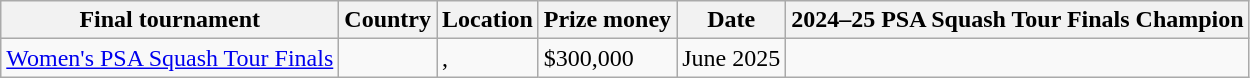<table class=wikitable>
<tr>
<th>Final tournament</th>
<th>Country</th>
<th>Location</th>
<th>Prize money</th>
<th>Date</th>
<th>2024–25 PSA Squash Tour Finals Champion</th>
</tr>
<tr>
<td><a href='#'>Women's PSA Squash Tour Finals</a></td>
<td></td>
<td><a href='#'></a>, <a href='#'></a></td>
<td>$300,000</td>
<td>June 2025</td>
<td rowspan=1 colspan=2 align="center"> <a href='#'></a></td>
</tr>
</table>
